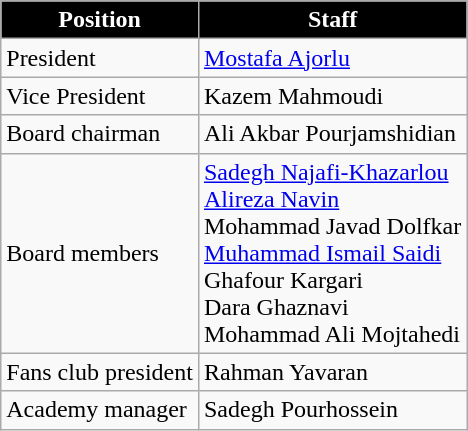<table class="wikitable">
<tr>
<th style="color:#ffffff; background:#000000;">Position</th>
<th style="color:#ffffff; background:#000000;">Staff</th>
</tr>
<tr>
<td>President</td>
<td><a href='#'>Mostafa Ajorlu</a></td>
</tr>
<tr>
<td>Vice President</td>
<td>Kazem Mahmoudi</td>
</tr>
<tr>
<td>Board chairman</td>
<td>Ali Akbar Pourjamshidian</td>
</tr>
<tr>
<td>Board members</td>
<td><a href='#'>Sadegh Najafi-Khazarlou</a><br><a href='#'>Alireza Navin</a><br>Mohammad Javad Dolfkar<br><a href='#'>Muhammad Ismail Saidi</a><br>Ghafour Kargari<br>Dara Ghaznavi<br>Mohammad Ali Mojtahedi</td>
</tr>
<tr>
<td>Fans club president</td>
<td>Rahman Yavaran</td>
</tr>
<tr>
<td>Academy manager</td>
<td>Sadegh Pourhossein</td>
</tr>
</table>
